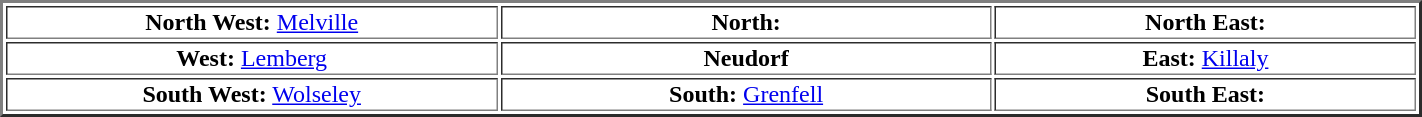<table width="75%" border=2 align="center">
<tr>
<td width="35%" align="center"><strong>North West:</strong> <a href='#'>Melville</a></td>
<td width="30%" align="center"><strong>North:</strong></td>
<td width="35%" align="center"><strong>North East:</strong></td>
</tr>
<tr>
<td width="10%" align="center"><strong>West:</strong> <a href='#'>Lemberg</a></td>
<td width="35%" align="center"><strong>Neudorf</strong></td>
<td width="30%" align="center"><strong>East:</strong> <a href='#'>Killaly</a></td>
</tr>
<tr>
<td width="35%" align="center"><strong>South West:</strong> <a href='#'>Wolseley</a></td>
<td width="30%" align="center"><strong>South:</strong> <a href='#'>Grenfell</a></td>
<td width="35%" align="center"><strong>South East:</strong></td>
</tr>
</table>
